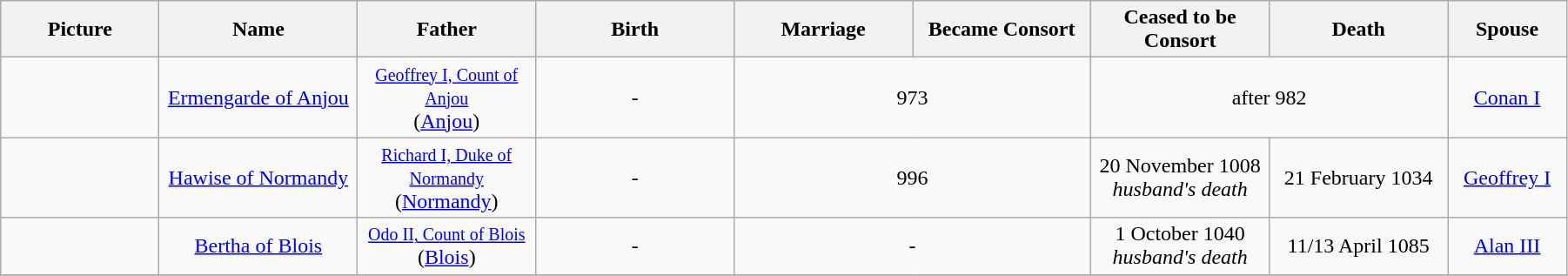<table width=95% class="wikitable">
<tr>
<th width = "8%">Picture</th>
<th width = "10%">Name</th>
<th width = "9%">Father</th>
<th width = "10%">Birth</th>
<th width = "9%">Marriage</th>
<th width = "9%">Became Consort</th>
<th width = "9%">Ceased to be Consort</th>
<th width = "9%">Death</th>
<th width = "6%">Spouse</th>
</tr>
<tr>
<td align="center"></td>
<td align="center"><a href='#'>Ermengarde of Anjou</a><br></td>
<td align="center"><small><a href='#'>Geoffrey I, Count of Anjou</a></small><br> (<a href='#'>Anjou</a>)</td>
<td align="center">-</td>
<td align="center" colspan="2">973</td>
<td align="center" colspan="2">after 982</td>
<td align="center"><a href='#'>Conan I</a></td>
</tr>
<tr>
<td align="center"></td>
<td align="center"><a href='#'>Hawise of Normandy</a><br></td>
<td align="center"><small><a href='#'>Richard I, Duke of Normandy</a></small><br> (<a href='#'>Normandy</a>)</td>
<td align="center">-</td>
<td align="center" colspan="2">996</td>
<td align="center">20 November 1008<br><em>husband's death</em></td>
<td align="center">21 February 1034</td>
<td align="center"><a href='#'>Geoffrey I</a></td>
</tr>
<tr>
<td align="center"></td>
<td align="center"><a href='#'>Bertha of Blois</a><br></td>
<td align="center"><small><a href='#'>Odo II, Count of Blois</a></small><br> (<a href='#'>Blois</a>)</td>
<td align="center">-</td>
<td align="center" colspan="2">-</td>
<td align="center">1 October 1040<br><em>husband's death</em></td>
<td align="center">11/13 April 1085</td>
<td align="center"><a href='#'>Alan III</a></td>
</tr>
<tr>
</tr>
</table>
